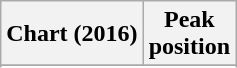<table class="wikitable sortable plainrowheaders">
<tr>
<th scope="col">Chart (2016)</th>
<th scope="col">Peak<br>position</th>
</tr>
<tr>
</tr>
<tr>
</tr>
<tr>
</tr>
</table>
